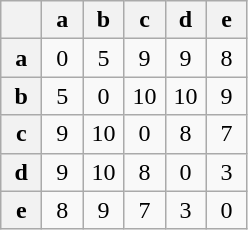<table class="wikitable" style="text-align: center">
<tr>
<th style="width: 20px;"></th>
<th style="width: 20px;">a</th>
<th style="width: 20px;">b</th>
<th style="width: 20px;">c</th>
<th style="width: 20px;">d</th>
<th style="width: 20px;">e</th>
</tr>
<tr>
<th>a</th>
<td>0</td>
<td>5</td>
<td>9</td>
<td>9</td>
<td>8</td>
</tr>
<tr>
<th>b</th>
<td>5</td>
<td>0</td>
<td>10</td>
<td>10</td>
<td>9</td>
</tr>
<tr>
<th>c</th>
<td>9</td>
<td>10</td>
<td>0</td>
<td>8</td>
<td>7</td>
</tr>
<tr>
<th>d</th>
<td>9</td>
<td>10</td>
<td>8</td>
<td>0</td>
<td>3</td>
</tr>
<tr>
<th>e</th>
<td>8</td>
<td>9</td>
<td>7</td>
<td>3</td>
<td>0</td>
</tr>
</table>
